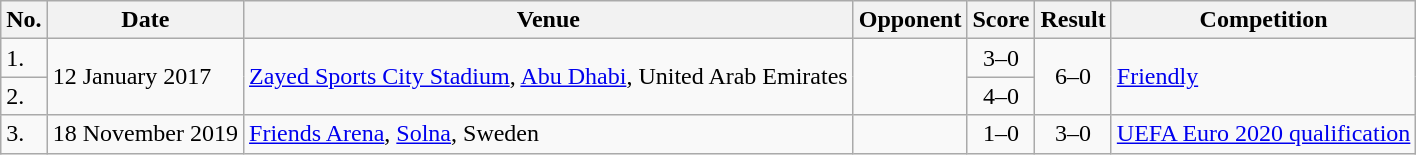<table class="wikitable">
<tr>
<th>No.</th>
<th>Date</th>
<th>Venue</th>
<th>Opponent</th>
<th>Score</th>
<th>Result</th>
<th>Competition</th>
</tr>
<tr>
<td>1.</td>
<td rowspan=2>12 January 2017</td>
<td rowspan=2><a href='#'>Zayed Sports City Stadium</a>, <a href='#'>Abu Dhabi</a>, United Arab Emirates</td>
<td rowspan=2></td>
<td align="center">3–0</td>
<td rowspan="2" align="center">6–0</td>
<td rowspan="2"><a href='#'>Friendly</a></td>
</tr>
<tr>
<td>2.</td>
<td align="center">4–0</td>
</tr>
<tr>
<td>3.</td>
<td>18 November 2019</td>
<td><a href='#'>Friends Arena</a>, <a href='#'>Solna</a>, Sweden</td>
<td></td>
<td align="center">1–0</td>
<td align="center">3–0</td>
<td><a href='#'>UEFA Euro 2020 qualification</a></td>
</tr>
</table>
